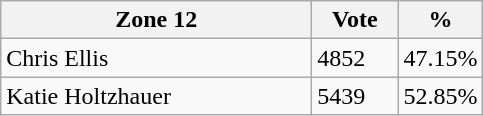<table class="wikitable">
<tr>
<th bgcolor="#DDDDFF" width="200px">Zone 12</th>
<th bgcolor="#DDDDFF" width="50px">Vote</th>
<th bgcolor="#DDDDFF" width="30px">%</th>
</tr>
<tr>
<td>Chris Ellis</td>
<td>4852</td>
<td>47.15%</td>
</tr>
<tr>
<td>Katie Holtzhauer</td>
<td>5439</td>
<td>52.85%</td>
</tr>
</table>
